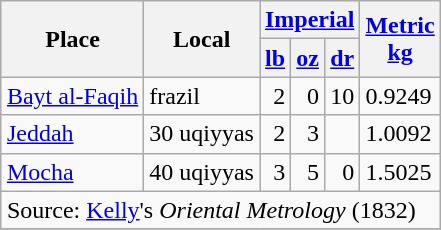<table class="wikitable" align=right style="margin:0 0 0 0.5em;">
<tr>
<th rowspan=2>Place<br></th>
<th rowspan=2>Local</th>
<th colspan=3><a href='#'>Imperial</a></th>
<th rowspan=2><a href='#'>Metric</a><br><a href='#'>kg</a></th>
</tr>
<tr>
<th><a href='#'>lb</a></th>
<th><a href='#'>oz</a></th>
<th><a href='#'>dr</a></th>
</tr>
<tr>
<td><a href='#'>Bayt al-Faqih</a></td>
<td> frazil</td>
<td align=right>2</td>
<td align=right>0</td>
<td align=right>10</td>
<td>0.9249</td>
</tr>
<tr>
<td><a href='#'>Jeddah</a></td>
<td>30 uqiyyas</td>
<td align=right>2</td>
<td align=right>3</td>
<td align=right></td>
<td>1.0092</td>
</tr>
<tr>
<td><a href='#'>Mocha</a></td>
<td>40 uqiyyas</td>
<td align=right>3</td>
<td align=right>5</td>
<td align=right>0</td>
<td>1.5025</td>
</tr>
<tr>
<td colspan=6>Source: <a href='#'>Kelly</a>'s <em>Oriental Metrology</em> (1832)</td>
</tr>
<tr>
</tr>
</table>
